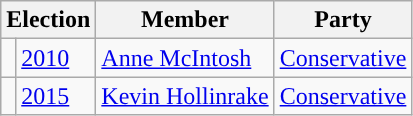<table class="wikitable">
<tr>
<th colspan="2">Election</th>
<th>Member</th>
<th>Party</th>
</tr>
<tr>
<td style="color:inherit;background-color: "></td>
<td><a href='#'>2010</a></td>
<td><a href='#'>Anne McIntosh</a></td>
<td><a href='#'>Conservative</a></td>
</tr>
<tr>
<td style="color:inherit;background-color: "></td>
<td><a href='#'>2015</a></td>
<td><a href='#'>Kevin Hollinrake</a></td>
<td><a href='#'>Conservative</a></td>
</tr>
</table>
